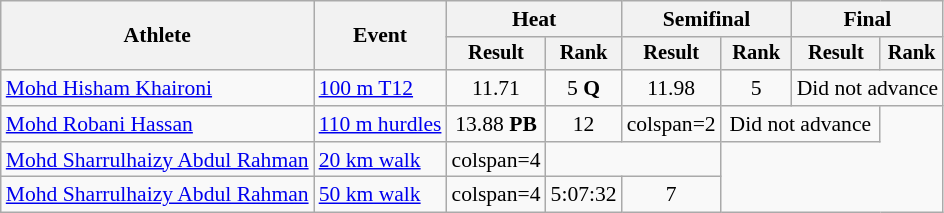<table class="wikitable" style="font-size:90%">
<tr>
<th rowspan="2">Athlete</th>
<th rowspan="2">Event</th>
<th colspan="2">Heat</th>
<th colspan="2">Semifinal</th>
<th colspan="2">Final</th>
</tr>
<tr style="font-size:95%">
<th>Result</th>
<th>Rank</th>
<th>Result</th>
<th>Rank</th>
<th>Result</th>
<th>Rank</th>
</tr>
<tr align=center>
<td align=left><a href='#'>Mohd Hisham Khaironi</a></td>
<td align=left><a href='#'>100 m T12</a></td>
<td>11.71</td>
<td>5 <strong>Q</strong></td>
<td>11.98</td>
<td>5</td>
<td colspan=2>Did not advance</td>
</tr>
<tr align=center>
<td align=left><a href='#'>Mohd Robani Hassan</a></td>
<td align=left><a href='#'>110 m hurdles</a></td>
<td>13.88 <strong>PB</strong></td>
<td>12</td>
<td>colspan=2 </td>
<td colspan=2>Did not advance</td>
</tr>
<tr align=center>
<td align=left><a href='#'>Mohd Sharrulhaizy Abdul Rahman</a></td>
<td align=left><a href='#'>20 km walk</a></td>
<td>colspan=4 </td>
<td colspan=2></td>
</tr>
<tr align=center>
<td align=left><a href='#'>Mohd Sharrulhaizy Abdul Rahman</a></td>
<td align=left><a href='#'>50 km walk</a></td>
<td>colspan=4 </td>
<td>5:07:32</td>
<td>7</td>
</tr>
</table>
